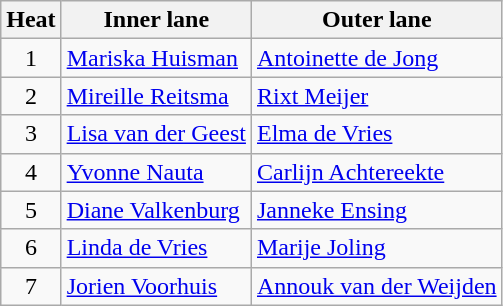<table class="wikitable">
<tr>
<th>Heat</th>
<th>Inner lane</th>
<th>Outer lane</th>
</tr>
<tr>
<td align="center">1</td>
<td><a href='#'>Mariska Huisman</a></td>
<td><a href='#'>Antoinette de Jong</a></td>
</tr>
<tr>
<td align="center">2</td>
<td><a href='#'>Mireille Reitsma</a></td>
<td><a href='#'>Rixt Meijer</a></td>
</tr>
<tr>
<td align="center">3</td>
<td><a href='#'>Lisa van der Geest</a></td>
<td><a href='#'>Elma de Vries</a></td>
</tr>
<tr>
<td align="center">4</td>
<td><a href='#'>Yvonne Nauta</a></td>
<td><a href='#'>Carlijn Achtereekte</a></td>
</tr>
<tr>
<td align="center">5</td>
<td><a href='#'>Diane Valkenburg</a></td>
<td><a href='#'>Janneke Ensing</a></td>
</tr>
<tr>
<td align="center">6</td>
<td><a href='#'>Linda de Vries</a></td>
<td><a href='#'>Marije Joling</a></td>
</tr>
<tr>
<td align="center">7</td>
<td><a href='#'>Jorien Voorhuis</a></td>
<td><a href='#'>Annouk van der Weijden</a></td>
</tr>
</table>
